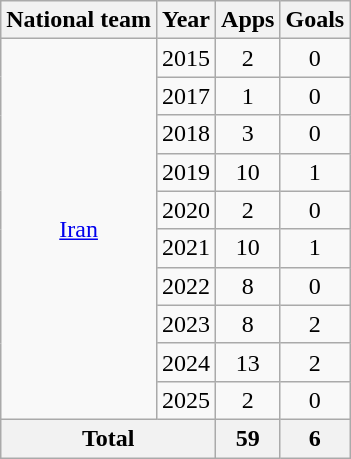<table class="wikitable" style="text-align:center">
<tr>
<th>National team</th>
<th>Year</th>
<th>Apps</th>
<th>Goals</th>
</tr>
<tr>
<td rowspan="10"><a href='#'>Iran</a></td>
<td>2015</td>
<td>2</td>
<td>0</td>
</tr>
<tr>
<td>2017</td>
<td>1</td>
<td>0</td>
</tr>
<tr>
<td>2018</td>
<td>3</td>
<td>0</td>
</tr>
<tr>
<td>2019</td>
<td>10</td>
<td>1</td>
</tr>
<tr>
<td>2020</td>
<td>2</td>
<td>0</td>
</tr>
<tr>
<td>2021</td>
<td>10</td>
<td>1</td>
</tr>
<tr>
<td>2022</td>
<td>8</td>
<td>0</td>
</tr>
<tr>
<td>2023</td>
<td>8</td>
<td>2</td>
</tr>
<tr>
<td>2024</td>
<td>13</td>
<td>2</td>
</tr>
<tr>
<td>2025</td>
<td>2</td>
<td>0</td>
</tr>
<tr>
<th colspan="2">Total</th>
<th>59</th>
<th>6</th>
</tr>
</table>
